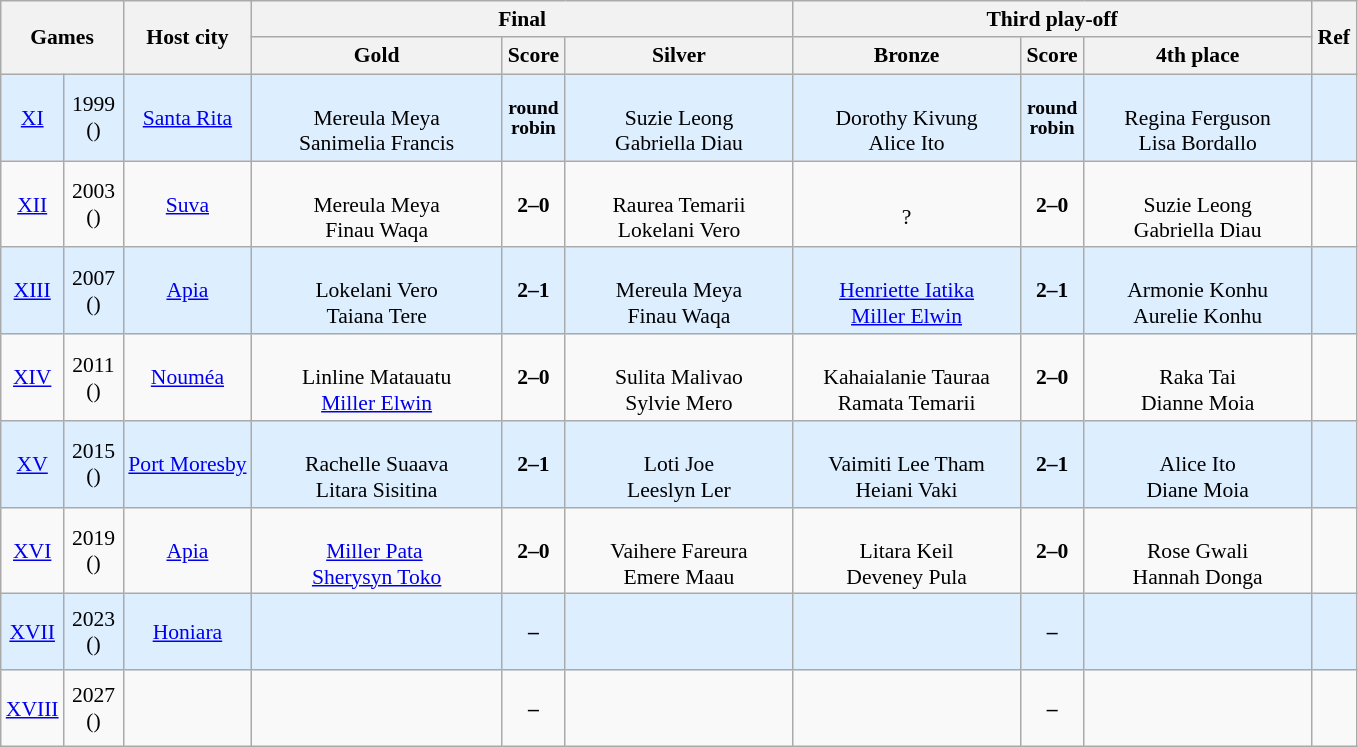<table class="wikitable" style="text-align:center; font-size:90%;">
<tr>
<th rowspan="2" colspan="2" style="padding:0.25em;">Games </th>
<th rowspan="2" scope="col" style="padding:0.25em;">Host city </th>
<th colspan=3>Final</th>
<th colspan=3>Third play-off</th>
<th rowspan="2" scope="col" style="padding:0.25em;">Ref</th>
</tr>
<tr>
<th width=160>Gold</th>
<th style="padding:0.25em;">Score</th>
<th width=145>Silver</th>
<th width=145>Bronze</th>
<th style="padding:0.25em;">Score</th>
<th width=145>4th place</th>
</tr>
<tr bgcolor=#def>
<td><a href='#'>XI</a></td>
<td style="padding: 8px 5px">1999 <br>()</td>
<td><a href='#'>Santa Rita</a> </td>
<td><br>Mereula Meya<br>Sanimelia Francis</td>
<td style="line-height:102%; font-size:90%;"><strong>round<br>robin</strong></td>
<td><br>Suzie Leong<br>Gabriella Diau</td>
<td><br>Dorothy Kivung<br>Alice Ito</td>
<td style="line-height:102%; font-size:90%;"><strong>round<br>robin</strong></td>
<td><br>Regina Ferguson<br>Lisa Bordallo</td>
<td align=center><br><br></td>
</tr>
<tr>
<td align=center><a href='#'>XII</a></td>
<td style="padding: 8px 5px">2003 <br>()</td>
<td><a href='#'>Suva</a> </td>
<td><br>Mereula Meya<br>Finau Waqa</td>
<td><strong>2–0</strong></td>
<td><br>Raurea Temarii<br>Lokelani Vero</td>
<td><br>?<br></td>
<td><strong>2–0</strong></td>
<td><br>Suzie Leong<br>Gabriella Diau</td>
<td align=center><br></td>
</tr>
<tr bgcolor=#def>
<td align=center><a href='#'>XIII</a></td>
<td style="padding: 8px 5px">2007 <br>()</td>
<td><a href='#'>Apia</a> </td>
<td><br>Lokelani Vero<br>Taiana Tere</td>
<td><strong>2–1</strong></td>
<td><br>Mereula Meya <br>Finau Waqa</td>
<td><br><a href='#'>Henriette Iatika</a><br><a href='#'>Miller Elwin</a></td>
<td><strong>2–1</strong></td>
<td><br>Armonie Konhu<br>Aurelie Konhu</td>
<td align=center><br><br></td>
</tr>
<tr>
<td align=center><a href='#'>XIV</a></td>
<td style="padding: 8px 5px">2011 <br>()</td>
<td><a href='#'>Nouméa</a> </td>
<td><br>Linline Matauatu<br><a href='#'>Miller Elwin</a></td>
<td><strong>2–0</strong></td>
<td><br>Sulita Malivao<br>Sylvie Mero</td>
<td><br>Kahaialanie Tauraa<br>Ramata Temarii</td>
<td><strong>2–0</strong></td>
<td><br>Raka Tai<br>Dianne Moia</td>
<td align=center><br><br></td>
</tr>
<tr bgcolor=#def>
<td align=center><a href='#'>XV</a></td>
<td style="padding: 8px 5px">2015 <br>()</td>
<td><a href='#'>Port Moresby</a> </td>
<td><br>Rachelle Suaava<br>Litara Sisitina</td>
<td><strong>2–1</strong></td>
<td><br>Loti Joe<br>Leeslyn Ler</td>
<td><br>Vaimiti Lee Tham<br>Heiani Vaki</td>
<td><strong>2–1</strong></td>
<td><br>Alice Ito<br>Diane Moia</td>
<td align=center><br></td>
</tr>
<tr>
<td align=center><a href='#'>XVI</a></td>
<td style="padding: 8px 5px">2019 <br>()</td>
<td><a href='#'>Apia</a> </td>
<td style="padding:2px;"><br><a href='#'>Miller Pata</a> <br><a href='#'>Sherysyn Toko</a></td>
<td><strong>2–0</strong></td>
<td><br>Vaihere Fareura<br>Emere Maau</td>
<td><br>Litara Keil<br>Deveney Pula</td>
<td><strong>2–0</strong></td>
<td><br>Rose Gwali<br>Hannah Donga</td>
<td align=center></td>
</tr>
<tr bgcolor=#def>
<td align=center><a href='#'>XVII</a></td>
<td style="padding: 8px 5px">2023 <br>()</td>
<td><a href='#'>Honiara</a> </td>
<td><br> <br></td>
<td><strong>–</strong></td>
<td><br> <br></td>
<td><br> <br></td>
<td><strong>–</strong></td>
<td><br> <br></td>
<td align=center></td>
</tr>
<tr>
<td align=center><a href='#'>XVIII</a></td>
<td style="padding: 8px 5px">2027 <br>()</td>
<td></td>
<td><br> <br></td>
<td><strong>–</strong></td>
<td><br> <br></td>
<td><br> <br></td>
<td><strong>–</strong></td>
<td><br> <br></td>
<td align=center></td>
</tr>
</table>
